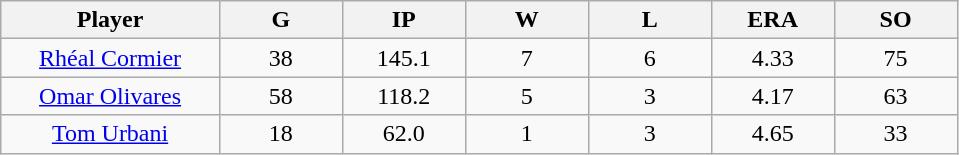<table class="wikitable sortable">
<tr>
<th bgcolor="#DDDDFF" width="16%">Player</th>
<th bgcolor="#DDDDFF" width="9%">G</th>
<th bgcolor="#DDDDFF" width="9%">IP</th>
<th bgcolor="#DDDDFF" width="9%">W</th>
<th bgcolor="#DDDDFF" width="9%">L</th>
<th bgcolor="#DDDDFF" width="9%">ERA</th>
<th bgcolor="#DDDDFF" width="9%">SO</th>
</tr>
<tr align="center">
<td><a href='#'>Rhéal Cormier</a></td>
<td>38</td>
<td>145.1</td>
<td>7</td>
<td>6</td>
<td>4.33</td>
<td>75</td>
</tr>
<tr align="center">
<td><a href='#'>Omar Olivares</a></td>
<td>58</td>
<td>118.2</td>
<td>5</td>
<td>3</td>
<td>4.17</td>
<td>63</td>
</tr>
<tr align="center">
<td><a href='#'>Tom Urbani</a></td>
<td>18</td>
<td>62.0</td>
<td>1</td>
<td>3</td>
<td>4.65</td>
<td>33</td>
</tr>
</table>
